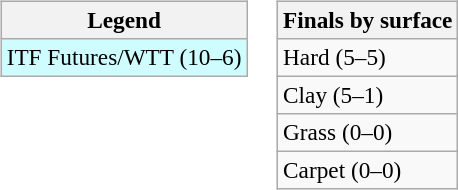<table>
<tr valign=top>
<td><br><table class=wikitable style=font-size:97%>
<tr>
<th>Legend</th>
</tr>
<tr bgcolor=cffcff>
<td>ITF Futures/WTT (10–6)</td>
</tr>
</table>
</td>
<td><br><table class=wikitable style=font-size:97%>
<tr>
<th>Finals by surface</th>
</tr>
<tr>
<td>Hard (5–5)</td>
</tr>
<tr>
<td>Clay (5–1)</td>
</tr>
<tr>
<td>Grass (0–0)</td>
</tr>
<tr>
<td>Carpet (0–0)</td>
</tr>
</table>
</td>
</tr>
</table>
